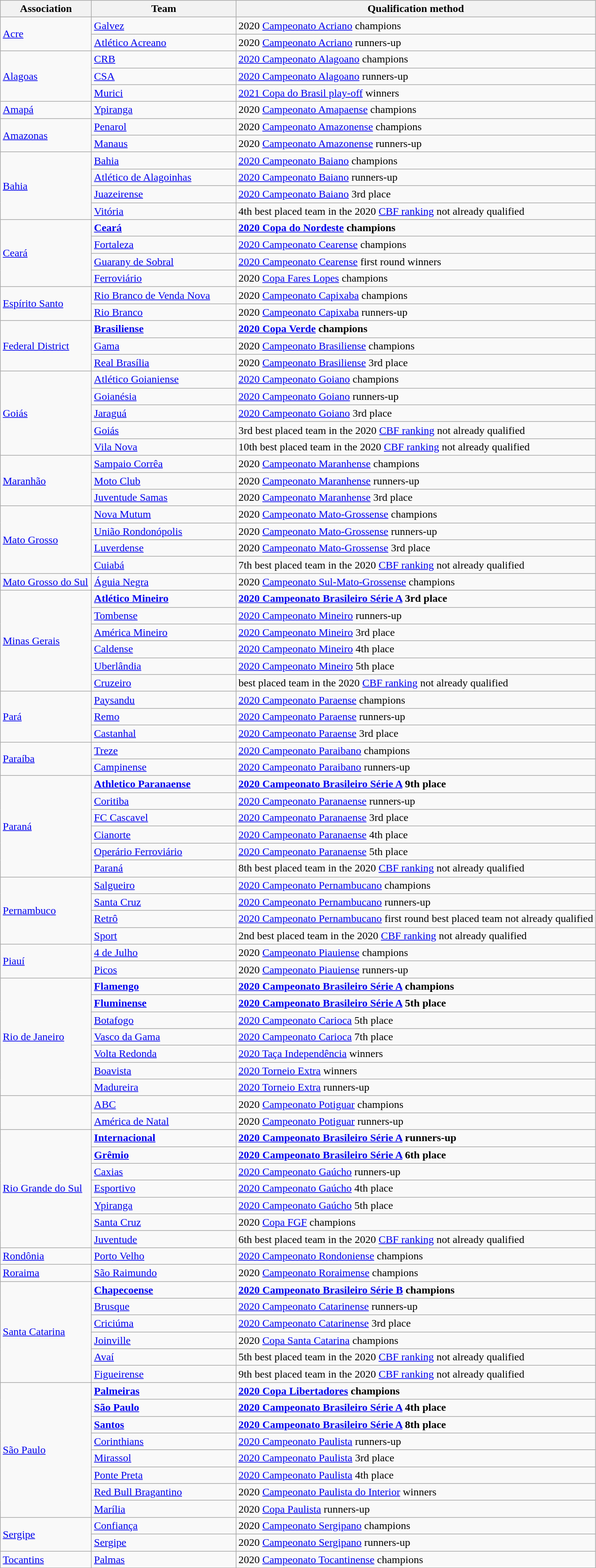<table class="wikitable">
<tr>
<th width=130>Association</th>
<th width=210>Team</th>
<th>Qualification method</th>
</tr>
<tr>
<td rowspan=2> <a href='#'>Acre</a><br></td>
<td><a href='#'>Galvez</a></td>
<td>2020 <a href='#'>Campeonato Acriano</a> champions</td>
</tr>
<tr>
<td><a href='#'>Atlético Acreano</a></td>
<td>2020 <a href='#'>Campeonato Acriano</a> runners-up</td>
</tr>
<tr>
<td rowspan=3> <a href='#'>Alagoas</a><br></td>
<td><a href='#'>CRB</a></td>
<td><a href='#'>2020 Campeonato Alagoano</a> champions</td>
</tr>
<tr>
<td><a href='#'>CSA</a></td>
<td><a href='#'>2020 Campeonato Alagoano</a> runners-up</td>
</tr>
<tr>
<td><a href='#'>Murici</a></td>
<td><a href='#'>2021 Copa do Brasil play-off</a> winners</td>
</tr>
<tr>
<td> <a href='#'>Amapá</a><br></td>
<td><a href='#'>Ypiranga</a></td>
<td>2020 <a href='#'>Campeonato Amapaense</a> champions</td>
</tr>
<tr>
<td rowspan=2> <a href='#'>Amazonas</a><br></td>
<td><a href='#'>Penarol</a></td>
<td>2020 <a href='#'>Campeonato Amazonense</a> champions</td>
</tr>
<tr>
<td><a href='#'>Manaus</a></td>
<td>2020 <a href='#'>Campeonato Amazonense</a> runners-up</td>
</tr>
<tr>
<td rowspan=4> <a href='#'>Bahia</a><br></td>
<td><a href='#'>Bahia</a></td>
<td><a href='#'>2020 Campeonato Baiano</a> champions</td>
</tr>
<tr>
<td><a href='#'>Atlético de Alagoinhas</a></td>
<td><a href='#'>2020 Campeonato Baiano</a> runners-up</td>
</tr>
<tr>
<td><a href='#'>Juazeirense</a></td>
<td><a href='#'>2020 Campeonato Baiano</a> 3rd place</td>
</tr>
<tr>
<td><a href='#'>Vitória</a></td>
<td>4th best placed team in the 2020 <a href='#'>CBF ranking</a> not already qualified</td>
</tr>
<tr>
<td rowspan=4> <a href='#'>Ceará</a><br></td>
<td><strong><a href='#'>Ceará</a></strong></td>
<td><strong><a href='#'>2020 Copa do Nordeste</a> champions</strong></td>
</tr>
<tr>
<td><a href='#'>Fortaleza</a></td>
<td><a href='#'>2020 Campeonato Cearense</a> champions</td>
</tr>
<tr>
<td><a href='#'>Guarany de Sobral</a></td>
<td><a href='#'>2020 Campeonato Cearense</a> first round winners</td>
</tr>
<tr>
<td><a href='#'>Ferroviário</a></td>
<td>2020 <a href='#'>Copa Fares Lopes</a> champions</td>
</tr>
<tr>
<td rowspan=2> <a href='#'>Espírito Santo</a><br></td>
<td><a href='#'>Rio Branco de Venda Nova</a></td>
<td>2020 <a href='#'>Campeonato Capixaba</a> champions</td>
</tr>
<tr>
<td><a href='#'>Rio Branco</a></td>
<td>2020 <a href='#'>Campeonato Capixaba</a> runners-up</td>
</tr>
<tr>
<td rowspan=3> <a href='#'>Federal District</a><br></td>
<td><strong><a href='#'>Brasiliense</a></strong></td>
<td><strong><a href='#'>2020 Copa Verde</a> champions</strong></td>
</tr>
<tr>
<td><a href='#'>Gama</a></td>
<td>2020 <a href='#'>Campeonato Brasiliense</a> champions</td>
</tr>
<tr>
<td><a href='#'>Real Brasília</a></td>
<td>2020 <a href='#'>Campeonato Brasiliense</a> 3rd place</td>
</tr>
<tr>
<td rowspan=5> <a href='#'>Goiás</a><br></td>
<td><a href='#'>Atlético Goianiense</a></td>
<td><a href='#'>2020 Campeonato Goiano</a> champions</td>
</tr>
<tr>
<td><a href='#'>Goianésia</a></td>
<td><a href='#'>2020 Campeonato Goiano</a> runners-up</td>
</tr>
<tr>
<td><a href='#'>Jaraguá</a></td>
<td><a href='#'>2020 Campeonato Goiano</a> 3rd place</td>
</tr>
<tr>
<td><a href='#'>Goiás</a></td>
<td>3rd best placed team in the 2020 <a href='#'>CBF ranking</a> not already qualified</td>
</tr>
<tr>
<td><a href='#'>Vila Nova</a></td>
<td>10th best placed team in the 2020 <a href='#'>CBF ranking</a> not already qualified</td>
</tr>
<tr>
<td rowspan=3> <a href='#'>Maranhão</a><br></td>
<td><a href='#'>Sampaio Corrêa</a></td>
<td>2020 <a href='#'>Campeonato Maranhense</a> champions</td>
</tr>
<tr>
<td><a href='#'>Moto Club</a></td>
<td>2020 <a href='#'>Campeonato Maranhense</a> runners-up</td>
</tr>
<tr>
<td><a href='#'>Juventude Samas</a></td>
<td>2020 <a href='#'>Campeonato Maranhense</a> 3rd place</td>
</tr>
<tr>
<td rowspan=4> <a href='#'>Mato Grosso</a><br></td>
<td><a href='#'>Nova Mutum</a></td>
<td>2020 <a href='#'>Campeonato Mato-Grossense</a> champions</td>
</tr>
<tr>
<td><a href='#'>União Rondonópolis</a></td>
<td>2020 <a href='#'>Campeonato Mato-Grossense</a> runners-up</td>
</tr>
<tr>
<td><a href='#'>Luverdense</a></td>
<td>2020 <a href='#'>Campeonato Mato-Grossense</a> 3rd place</td>
</tr>
<tr>
<td><a href='#'>Cuiabá</a></td>
<td>7th best placed team in the 2020 <a href='#'>CBF ranking</a> not already qualified</td>
</tr>
<tr>
<td> <a href='#'>Mato Grosso do Sul</a> </td>
<td><a href='#'>Águia Negra</a></td>
<td>2020 <a href='#'>Campeonato Sul-Mato-Grossense</a> champions</td>
</tr>
<tr>
<td rowspan=6> <a href='#'>Minas Gerais</a><br></td>
<td><strong><a href='#'>Atlético Mineiro</a></strong></td>
<td><strong><a href='#'>2020 Campeonato Brasileiro Série A</a> 3rd place</strong></td>
</tr>
<tr>
<td><a href='#'>Tombense</a></td>
<td><a href='#'>2020 Campeonato Mineiro</a> runners-up</td>
</tr>
<tr>
<td><a href='#'>América Mineiro</a></td>
<td><a href='#'>2020 Campeonato Mineiro</a> 3rd place</td>
</tr>
<tr>
<td><a href='#'>Caldense</a></td>
<td><a href='#'>2020 Campeonato Mineiro</a> 4th place</td>
</tr>
<tr>
<td><a href='#'>Uberlândia</a></td>
<td><a href='#'>2020 Campeonato Mineiro</a> 5th place</td>
</tr>
<tr>
<td><a href='#'>Cruzeiro</a></td>
<td>best placed team in the 2020 <a href='#'>CBF ranking</a> not already qualified</td>
</tr>
<tr>
<td rowspan=3> <a href='#'>Pará</a><br></td>
<td><a href='#'>Paysandu</a></td>
<td><a href='#'>2020 Campeonato Paraense</a> champions</td>
</tr>
<tr>
<td><a href='#'>Remo</a></td>
<td><a href='#'>2020 Campeonato Paraense</a> runners-up</td>
</tr>
<tr>
<td><a href='#'>Castanhal</a></td>
<td><a href='#'>2020 Campeonato Paraense</a> 3rd place</td>
</tr>
<tr>
<td rowspan=2> <a href='#'>Paraíba</a><br></td>
<td><a href='#'>Treze</a></td>
<td><a href='#'>2020 Campeonato Paraibano</a> champions</td>
</tr>
<tr>
<td><a href='#'>Campinense</a></td>
<td><a href='#'>2020 Campeonato Paraibano</a> runners-up</td>
</tr>
<tr>
<td rowspan=6> <a href='#'>Paraná</a><br></td>
<td><strong><a href='#'>Athletico Paranaense</a></strong></td>
<td><strong><a href='#'>2020 Campeonato Brasileiro Série A</a> 9th place</strong></td>
</tr>
<tr>
<td><a href='#'>Coritiba</a></td>
<td><a href='#'>2020 Campeonato Paranaense</a> runners-up</td>
</tr>
<tr>
<td><a href='#'>FC Cascavel</a></td>
<td><a href='#'>2020 Campeonato Paranaense</a> 3rd place</td>
</tr>
<tr>
<td><a href='#'>Cianorte</a></td>
<td><a href='#'>2020 Campeonato Paranaense</a> 4th place</td>
</tr>
<tr>
<td><a href='#'>Operário Ferroviário</a></td>
<td><a href='#'>2020 Campeonato Paranaense</a> 5th place</td>
</tr>
<tr>
<td><a href='#'>Paraná</a></td>
<td>8th best placed team in the 2020 <a href='#'>CBF ranking</a> not already qualified</td>
</tr>
<tr>
<td rowspan=4> <a href='#'>Pernambuco</a><br></td>
<td><a href='#'>Salgueiro</a></td>
<td><a href='#'>2020 Campeonato Pernambucano</a> champions</td>
</tr>
<tr>
<td><a href='#'>Santa Cruz</a></td>
<td><a href='#'>2020 Campeonato Pernambucano</a> runners-up</td>
</tr>
<tr>
<td><a href='#'>Retrô</a></td>
<td><a href='#'>2020 Campeonato Pernambucano</a> first round best placed team not already qualified</td>
</tr>
<tr>
<td><a href='#'>Sport</a></td>
<td>2nd best placed team in the 2020 <a href='#'>CBF ranking</a> not already qualified</td>
</tr>
<tr>
<td rowspan=2> <a href='#'>Piauí</a><br></td>
<td><a href='#'>4 de Julho</a></td>
<td>2020 <a href='#'>Campeonato Piauiense</a> champions</td>
</tr>
<tr>
<td><a href='#'>Picos</a></td>
<td>2020 <a href='#'>Campeonato Piauiense</a> runners-up</td>
</tr>
<tr>
<td rowspan=7> <a href='#'>Rio de Janeiro</a><br></td>
<td><strong><a href='#'>Flamengo</a></strong></td>
<td><strong><a href='#'>2020 Campeonato Brasileiro Série A</a> champions</strong></td>
</tr>
<tr>
<td><strong><a href='#'>Fluminense</a></strong></td>
<td><strong><a href='#'>2020 Campeonato Brasileiro Série A</a> 5th place</strong></td>
</tr>
<tr>
<td><a href='#'>Botafogo</a></td>
<td><a href='#'>2020 Campeonato Carioca</a> 5th place</td>
</tr>
<tr>
<td><a href='#'>Vasco da Gama</a></td>
<td><a href='#'>2020 Campeonato Carioca</a> 7th place</td>
</tr>
<tr>
<td><a href='#'>Volta Redonda</a></td>
<td><a href='#'>2020 Taça Independência</a> winners</td>
</tr>
<tr>
<td><a href='#'>Boavista</a></td>
<td><a href='#'>2020 Torneio Extra</a> winners</td>
</tr>
<tr>
<td><a href='#'>Madureira</a></td>
<td><a href='#'>2020 Torneio Extra</a> runners-up</td>
</tr>
<tr>
<td rowspan=2> </td>
<td><a href='#'>ABC</a></td>
<td>2020 <a href='#'>Campeonato Potiguar</a> champions</td>
</tr>
<tr>
<td><a href='#'>América de Natal</a></td>
<td>2020 <a href='#'>Campeonato Potiguar</a> runners-up</td>
</tr>
<tr>
<td rowspan=7> <a href='#'>Rio Grande do Sul</a><br></td>
<td><strong><a href='#'>Internacional</a></strong></td>
<td><strong><a href='#'>2020 Campeonato Brasileiro Série A</a> runners-up</strong></td>
</tr>
<tr>
<td><strong><a href='#'>Grêmio</a></strong></td>
<td><strong><a href='#'>2020 Campeonato Brasileiro Série A</a> 6th place</strong></td>
</tr>
<tr>
<td><a href='#'>Caxias</a></td>
<td><a href='#'>2020 Campeonato Gaúcho</a> runners-up</td>
</tr>
<tr>
<td><a href='#'>Esportivo</a></td>
<td><a href='#'>2020 Campeonato Gaúcho</a> 4th place</td>
</tr>
<tr>
<td><a href='#'>Ypiranga</a></td>
<td><a href='#'>2020 Campeonato Gaúcho</a> 5th place</td>
</tr>
<tr>
<td><a href='#'>Santa Cruz</a></td>
<td>2020 <a href='#'>Copa FGF</a> champions</td>
</tr>
<tr>
<td><a href='#'>Juventude</a></td>
<td>6th best placed team in the 2020 <a href='#'>CBF ranking</a> not already qualified</td>
</tr>
<tr>
<td> <a href='#'>Rondônia</a><br></td>
<td><a href='#'>Porto Velho</a></td>
<td><a href='#'>2020 Campeonato Rondoniense</a> champions</td>
</tr>
<tr>
<td> <a href='#'>Roraima</a><br></td>
<td><a href='#'>São Raimundo</a></td>
<td>2020 <a href='#'>Campeonato Roraimense</a> champions</td>
</tr>
<tr>
<td rowspan=6> <a href='#'>Santa Catarina</a><br></td>
<td><strong><a href='#'>Chapecoense</a></strong></td>
<td><strong><a href='#'>2020 Campeonato Brasileiro Série B</a> champions</strong></td>
</tr>
<tr>
<td><a href='#'>Brusque</a></td>
<td><a href='#'>2020 Campeonato Catarinense</a> runners-up</td>
</tr>
<tr>
<td><a href='#'>Criciúma</a></td>
<td><a href='#'>2020 Campeonato Catarinense</a> 3rd place</td>
</tr>
<tr>
<td><a href='#'>Joinville</a></td>
<td>2020 <a href='#'>Copa Santa Catarina</a> champions</td>
</tr>
<tr>
<td><a href='#'>Avaí</a></td>
<td>5th best placed team in the 2020 <a href='#'>CBF ranking</a> not already qualified</td>
</tr>
<tr>
<td><a href='#'>Figueirense</a></td>
<td>9th best placed team in the 2020 <a href='#'>CBF ranking</a> not already qualified</td>
</tr>
<tr>
<td rowspan=8> <a href='#'>São Paulo</a><br></td>
<td><strong><a href='#'>Palmeiras</a></strong></td>
<td><strong><a href='#'>2020 Copa Libertadores</a> champions</strong></td>
</tr>
<tr>
<td><strong><a href='#'>São Paulo</a></strong></td>
<td><strong><a href='#'>2020 Campeonato Brasileiro Série A</a> 4th place</strong></td>
</tr>
<tr>
<td><strong><a href='#'>Santos</a></strong></td>
<td><strong><a href='#'>2020 Campeonato Brasileiro Série A</a> 8th place</strong></td>
</tr>
<tr>
<td><a href='#'>Corinthians</a></td>
<td><a href='#'>2020 Campeonato Paulista</a> runners-up</td>
</tr>
<tr>
<td><a href='#'>Mirassol</a></td>
<td><a href='#'>2020 Campeonato Paulista</a> 3rd place</td>
</tr>
<tr>
<td><a href='#'>Ponte Preta</a></td>
<td><a href='#'>2020 Campeonato Paulista</a> 4th place</td>
</tr>
<tr>
<td><a href='#'>Red Bull Bragantino</a></td>
<td>2020 <a href='#'>Campeonato Paulista do Interior</a> winners</td>
</tr>
<tr>
<td><a href='#'>Marília</a></td>
<td>2020 <a href='#'>Copa Paulista</a> runners-up</td>
</tr>
<tr>
<td rowspan=2> <a href='#'>Sergipe</a><br></td>
<td><a href='#'>Confiança</a></td>
<td>2020 <a href='#'>Campeonato Sergipano</a> champions</td>
</tr>
<tr>
<td><a href='#'>Sergipe</a></td>
<td>2020 <a href='#'>Campeonato Sergipano</a> runners-up</td>
</tr>
<tr>
<td> <a href='#'>Tocantins</a><br></td>
<td><a href='#'>Palmas</a></td>
<td>2020 <a href='#'>Campeonato Tocantinense</a> champions</td>
</tr>
</table>
